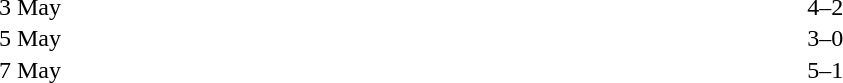<table cellspacing=1 width=70%>
<tr>
<th width=25%></th>
<th width=30%></th>
<th width=15%></th>
<th width=30%></th>
</tr>
<tr>
<td>3 May</td>
<td align=right></td>
<td align=center>4–2</td>
<td></td>
</tr>
<tr>
<td>5 May</td>
<td align=right></td>
<td align=center>3–0</td>
<td></td>
</tr>
<tr>
<td>7 May</td>
<td align=right></td>
<td align=center>5–1</td>
<td></td>
</tr>
</table>
